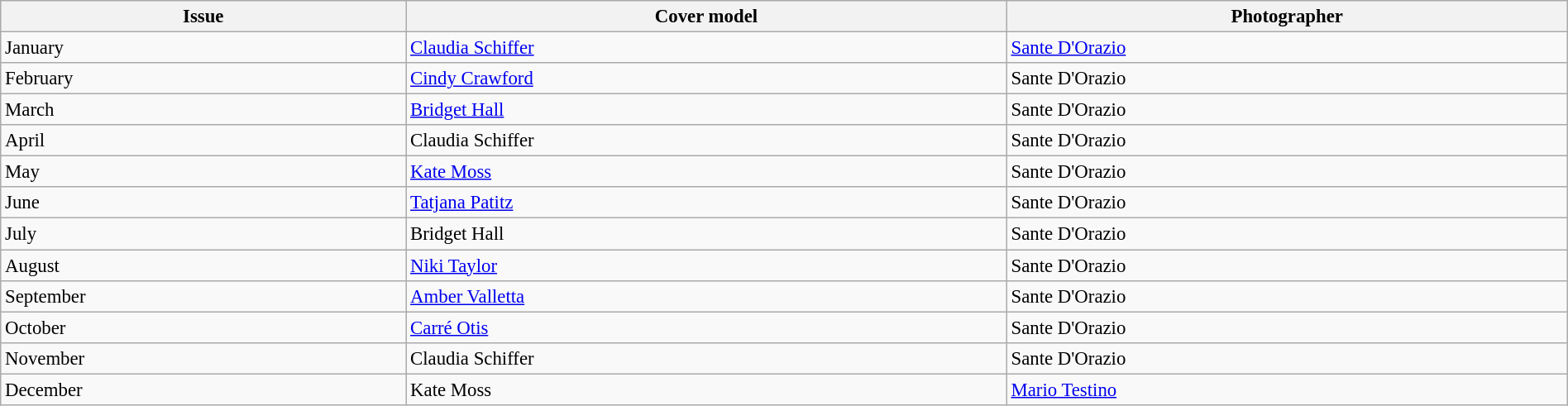<table class="sortable wikitable"  style="font-size:95%; width:100%;">
<tr>
<th style="text-align:center;">Issue</th>
<th style="text-align:center;">Cover model</th>
<th style="text-align:center;">Photographer</th>
</tr>
<tr>
<td>January</td>
<td><a href='#'>Claudia Schiffer</a></td>
<td><a href='#'>Sante D'Orazio</a></td>
</tr>
<tr>
<td>February</td>
<td><a href='#'>Cindy Crawford</a></td>
<td>Sante D'Orazio</td>
</tr>
<tr>
<td>March</td>
<td><a href='#'>Bridget Hall</a></td>
<td>Sante D'Orazio</td>
</tr>
<tr>
<td>April</td>
<td>Claudia Schiffer</td>
<td>Sante D'Orazio</td>
</tr>
<tr>
<td>May</td>
<td><a href='#'>Kate Moss</a></td>
<td>Sante D'Orazio</td>
</tr>
<tr>
<td>June</td>
<td><a href='#'>Tatjana Patitz</a></td>
<td>Sante D'Orazio</td>
</tr>
<tr>
<td>July</td>
<td>Bridget Hall</td>
<td>Sante D'Orazio</td>
</tr>
<tr>
<td>August</td>
<td><a href='#'>Niki Taylor</a></td>
<td>Sante D'Orazio</td>
</tr>
<tr>
<td>September</td>
<td><a href='#'>Amber Valletta</a></td>
<td>Sante D'Orazio</td>
</tr>
<tr>
<td>October</td>
<td><a href='#'>Carré Otis</a></td>
<td>Sante D'Orazio</td>
</tr>
<tr>
<td>November</td>
<td>Claudia Schiffer</td>
<td>Sante D'Orazio</td>
</tr>
<tr>
<td>December</td>
<td>Kate Moss</td>
<td><a href='#'>Mario Testino</a></td>
</tr>
</table>
